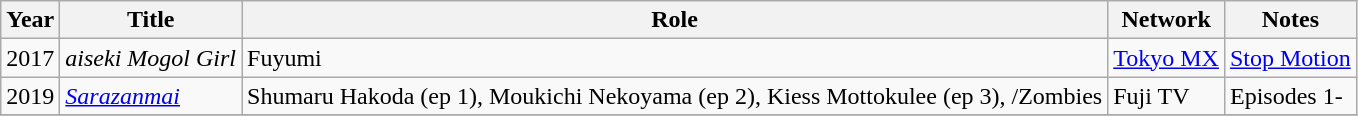<table class="wikitable">
<tr>
<th>Year</th>
<th>Title</th>
<th>Role</th>
<th>Network</th>
<th>Notes</th>
</tr>
<tr>
<td>2017</td>
<td><em>aiseki Mogol Girl</em></td>
<td>Fuyumi</td>
<td><a href='#'>Tokyo MX</a></td>
<td><a href='#'>Stop Motion</a></td>
</tr>
<tr>
<td>2019</td>
<td><em><a href='#'>Sarazanmai</a></em></td>
<td>Shumaru Hakoda (ep 1), Moukichi Nekoyama (ep 2), Kiess Mottokulee (ep 3), /Zombies</td>
<td>Fuji TV</td>
<td>Episodes 1-</td>
</tr>
<tr>
</tr>
</table>
